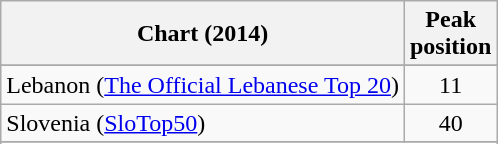<table class="wikitable sortable">
<tr>
<th>Chart (2014)</th>
<th>Peak<br>position</th>
</tr>
<tr>
</tr>
<tr>
</tr>
<tr>
</tr>
<tr>
</tr>
<tr>
</tr>
<tr>
<td>Lebanon (<a href='#'>The Official Lebanese Top 20</a>)</td>
<td style="text-align:center;">11</td>
</tr>
<tr>
<td scope="row">Slovenia (<a href='#'>SloTop50</a>)</td>
<td align=center>40</td>
</tr>
<tr>
</tr>
<tr>
</tr>
<tr>
</tr>
<tr>
</tr>
<tr>
</tr>
</table>
